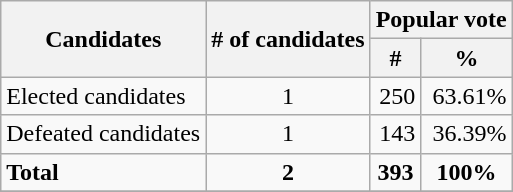<table class="wikitable">
<tr>
<th rowspan="2">Candidates</th>
<th rowspan="2"># of candidates</th>
<th colspan="2">Popular vote</th>
</tr>
<tr>
<th>#</th>
<th>%</th>
</tr>
<tr>
<td>Elected candidates</td>
<td align="center">1</td>
<td align="right">250</td>
<td align="right">63.61%</td>
</tr>
<tr>
<td>Defeated candidates</td>
<td align="center">1</td>
<td align="right">143</td>
<td align="right">36.39%</td>
</tr>
<tr>
<td><strong>Total</strong></td>
<td align="center"><strong>2</strong></td>
<td align="center"><strong>393</strong></td>
<td align="center"><strong>100%</strong></td>
</tr>
<tr>
</tr>
</table>
